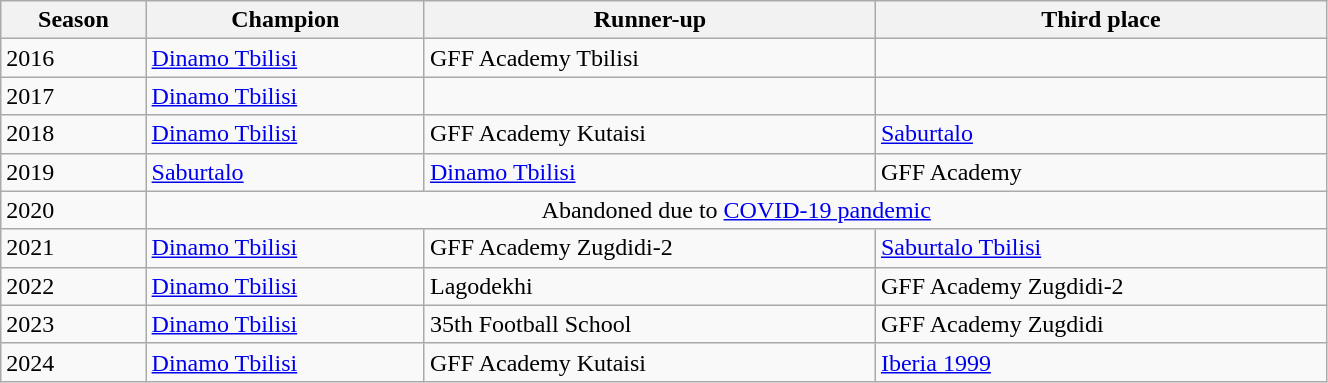<table class="wikitable" width=70%>
<tr>
<th>Season</th>
<th>Champion</th>
<th>Runner-up</th>
<th>Third place</th>
</tr>
<tr>
<td>2016</td>
<td><a href='#'>Dinamo Tbilisi</a></td>
<td>GFF Academy Tbilisi</td>
</tr>
<tr>
<td>2017</td>
<td><a href='#'>Dinamo Tbilisi</a></td>
<td></td>
<td></td>
</tr>
<tr>
<td>2018</td>
<td><a href='#'>Dinamo Tbilisi</a></td>
<td>GFF Academy Kutaisi</td>
<td><a href='#'>Saburtalo</a></td>
</tr>
<tr>
<td>2019</td>
<td><a href='#'>Saburtalo</a></td>
<td><a href='#'>Dinamo Tbilisi</a></td>
<td>GFF Academy</td>
</tr>
<tr>
<td>2020</td>
<td colspan=3 align=center>Abandoned due to <a href='#'>COVID-19 pandemic</a></td>
</tr>
<tr>
<td>2021</td>
<td><a href='#'>Dinamo Tbilisi</a></td>
<td>GFF Academy Zugdidi-2</td>
<td><a href='#'>Saburtalo Tbilisi</a></td>
</tr>
<tr>
<td>2022</td>
<td><a href='#'>Dinamo Tbilisi</a></td>
<td>Lagodekhi</td>
<td>GFF Academy Zugdidi-2</td>
</tr>
<tr>
<td>2023</td>
<td><a href='#'>Dinamo Tbilisi</a></td>
<td>35th Football School</td>
<td>GFF Academy Zugdidi</td>
</tr>
<tr>
<td>2024</td>
<td><a href='#'>Dinamo Tbilisi</a></td>
<td>GFF Academy Kutaisi</td>
<td><a href='#'>Iberia 1999</a></td>
</tr>
</table>
